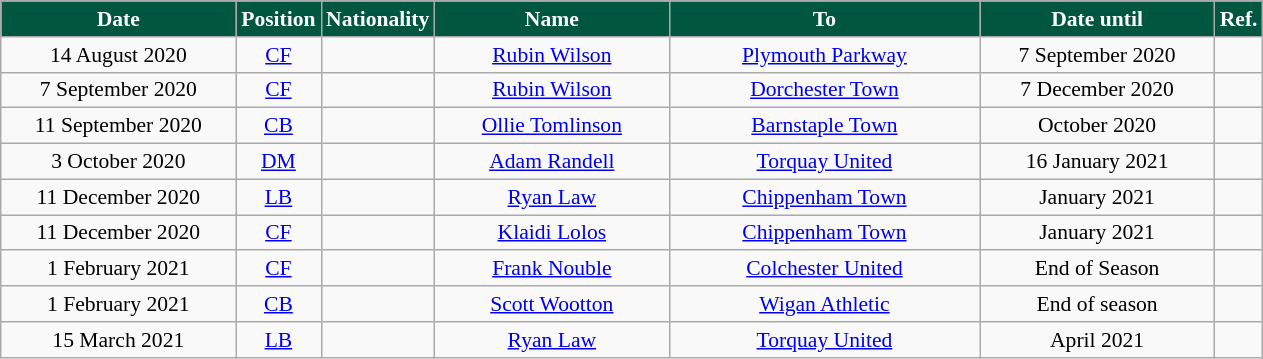<table class="wikitable"  style="text-align:center; font-size:90%; ">
<tr>
<th style="background:#00563F; color:#FFFFFF; width:150px;">Date</th>
<th style="background:#00563F; color:#FFFFFF; width:50px;">Position</th>
<th style="background:#00563F; color:#FFFFFF; width:50px;">Nationality</th>
<th style="background:#00563F; color:#FFFFFF; width:150px;">Name</th>
<th style="background:#00563F; color:#FFFFFF; width:200px;">To</th>
<th style="background:#00563F; color:#FFFFFF; width:150px;">Date until</th>
<th style="background:#00563F; color:#FFFFFF; width:25px;">Ref.</th>
</tr>
<tr>
<td>14 August 2020</td>
<td><a href='#'>CF</a></td>
<td></td>
<td><a href='#'>Rubin Wilson</a></td>
<td> <a href='#'>Plymouth Parkway</a></td>
<td>7 September 2020</td>
<td></td>
</tr>
<tr>
<td>7 September 2020</td>
<td><a href='#'>CF</a></td>
<td></td>
<td><a href='#'>Rubin Wilson</a></td>
<td> <a href='#'>Dorchester Town</a></td>
<td>7 December 2020</td>
<td></td>
</tr>
<tr>
<td>11 September 2020</td>
<td><a href='#'>CB</a></td>
<td></td>
<td><a href='#'>Ollie Tomlinson</a></td>
<td> <a href='#'>Barnstaple Town</a></td>
<td>October 2020</td>
<td></td>
</tr>
<tr>
<td>3 October 2020</td>
<td><a href='#'>DM</a></td>
<td></td>
<td><a href='#'>Adam Randell</a></td>
<td> <a href='#'>Torquay United</a></td>
<td>16 January 2021</td>
<td></td>
</tr>
<tr>
<td>11 December 2020</td>
<td><a href='#'>LB</a></td>
<td></td>
<td><a href='#'>Ryan Law</a></td>
<td> <a href='#'>Chippenham Town</a></td>
<td>January 2021</td>
<td></td>
</tr>
<tr>
<td>11 December 2020</td>
<td><a href='#'>CF</a></td>
<td></td>
<td><a href='#'>Klaidi Lolos</a></td>
<td> <a href='#'>Chippenham Town</a></td>
<td>January 2021</td>
<td></td>
</tr>
<tr>
<td>1 February 2021</td>
<td><a href='#'>CF</a></td>
<td></td>
<td><a href='#'>Frank Nouble</a></td>
<td> <a href='#'>Colchester United</a></td>
<td>End of Season</td>
<td></td>
</tr>
<tr>
<td>1 February 2021</td>
<td><a href='#'>CB</a></td>
<td></td>
<td><a href='#'>Scott Wootton</a></td>
<td> <a href='#'>Wigan Athletic</a></td>
<td>End of season</td>
<td></td>
</tr>
<tr>
<td>15 March 2021</td>
<td><a href='#'>LB</a></td>
<td></td>
<td><a href='#'>Ryan Law</a></td>
<td> <a href='#'>Torquay United</a></td>
<td>April 2021</td>
<td></td>
</tr>
</table>
